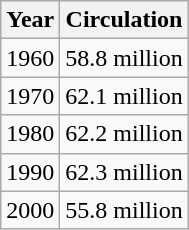<table class="wikitable" style="margin-left:1em">
<tr>
<th>Year</th>
<th>Circulation</th>
</tr>
<tr>
<td>1960</td>
<td>58.8 million</td>
</tr>
<tr>
<td>1970</td>
<td>62.1 million</td>
</tr>
<tr>
<td>1980</td>
<td>62.2 million</td>
</tr>
<tr>
<td>1990</td>
<td>62.3 million</td>
</tr>
<tr>
<td>2000</td>
<td>55.8 million</td>
</tr>
</table>
